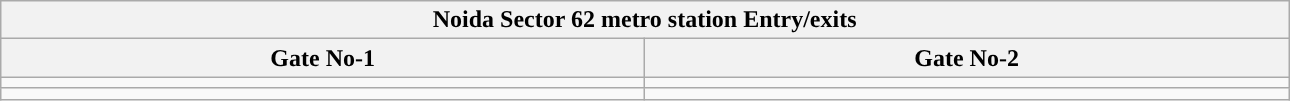<table class="wikitable" style="text-align: center;" width="68%">
<tr>
<th align="center" colspan="5" style="background:#"><span>Noida Sector 62 metro station Entry/exits</span></th>
</tr>
<tr>
<th style="width:15%;">Gate No-1</th>
<th style="width:15%;">Gate No-2</th>
</tr>
<tr>
<td></td>
<td></td>
</tr>
<tr>
<td></td>
<td></td>
</tr>
</table>
